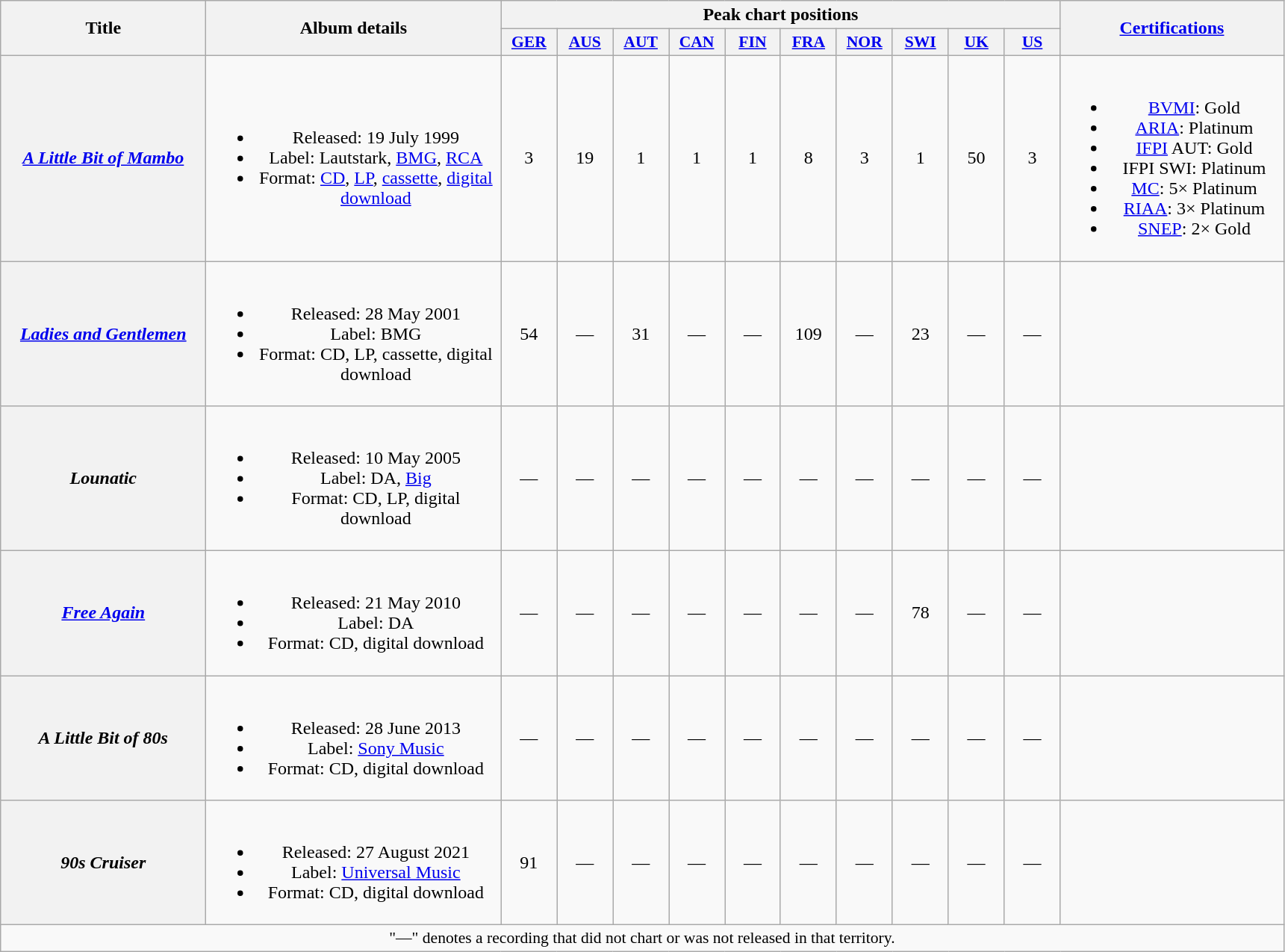<table class="wikitable plainrowheaders" style="text-align:center;">
<tr>
<th scope="col" rowspan="2" style="width:11em;">Title</th>
<th scope="col" rowspan="2" style="width:16em;">Album details</th>
<th scope="col" colspan="10">Peak chart positions</th>
<th scope="col" rowspan="2" style="width:12em;"><a href='#'>Certifications</a></th>
</tr>
<tr>
<th style="width:3em;font-size:90%;"><a href='#'>GER</a><br></th>
<th style="width:3em;font-size:90%;"><a href='#'>AUS</a><br></th>
<th style="width:3em;font-size:90%;"><a href='#'>AUT</a><br></th>
<th style="width:3em;font-size:90%;"><a href='#'>CAN</a><br></th>
<th style="width:3em;font-size:90%;"><a href='#'>FIN</a><br></th>
<th style="width:3em;font-size:90%;"><a href='#'>FRA</a><br></th>
<th style="width:3em;font-size:90%;"><a href='#'>NOR</a><br></th>
<th style="width:3em;font-size:90%;"><a href='#'>SWI</a><br></th>
<th style="width:3em;font-size:90%;"><a href='#'>UK</a><br></th>
<th style="width:3em;font-size:90%;"><a href='#'>US</a><br></th>
</tr>
<tr>
<th scope="row"><em><a href='#'>A Little Bit of Mambo</a></em></th>
<td><br><ul><li>Released: 19 July 1999</li><li>Label: Lautstark, <a href='#'>BMG</a>, <a href='#'>RCA</a></li><li>Format: <a href='#'>CD</a>, <a href='#'>LP</a>, <a href='#'>cassette</a>, <a href='#'>digital download</a></li></ul></td>
<td>3</td>
<td>19</td>
<td>1</td>
<td>1</td>
<td>1</td>
<td>8</td>
<td>3</td>
<td>1</td>
<td>50</td>
<td>3</td>
<td><br><ul><li><a href='#'>BVMI</a>: Gold</li><li><a href='#'>ARIA</a>: Platinum</li><li><a href='#'>IFPI</a> AUT: Gold</li><li>IFPI SWI: Platinum</li><li><a href='#'>MC</a>: 5× Platinum</li><li><a href='#'>RIAA</a>: 3× Platinum</li><li><a href='#'>SNEP</a>: 2× Gold</li></ul></td>
</tr>
<tr>
<th scope="row"><em><a href='#'>Ladies and Gentlemen</a></em></th>
<td><br><ul><li>Released: 28 May 2001</li><li>Label: BMG</li><li>Format: CD, LP, cassette, digital download</li></ul></td>
<td>54</td>
<td>—</td>
<td>31</td>
<td>—</td>
<td>—</td>
<td>109</td>
<td>—</td>
<td>23</td>
<td>—</td>
<td>—</td>
<td></td>
</tr>
<tr>
<th scope="row"><em>Lounatic</em></th>
<td><br><ul><li>Released: 10 May 2005</li><li>Label: DA, <a href='#'>Big</a></li><li>Format: CD, LP, digital download</li></ul></td>
<td>—</td>
<td>—</td>
<td>—</td>
<td>—</td>
<td>—</td>
<td>—</td>
<td>—</td>
<td>—</td>
<td>—</td>
<td>—</td>
<td></td>
</tr>
<tr>
<th scope="row"><em><a href='#'>Free Again</a></em></th>
<td><br><ul><li>Released: 21 May 2010</li><li>Label: DA</li><li>Format: CD, digital download</li></ul></td>
<td>—</td>
<td>—</td>
<td>—</td>
<td>—</td>
<td>—</td>
<td>—</td>
<td>—</td>
<td>78</td>
<td>—</td>
<td>—</td>
<td></td>
</tr>
<tr>
<th scope="row"><em>A Little Bit of 80s</em></th>
<td><br><ul><li>Released: 28 June 2013</li><li>Label: <a href='#'>Sony Music</a></li><li>Format: CD, digital download</li></ul></td>
<td>—</td>
<td>—</td>
<td>—</td>
<td>—</td>
<td>—</td>
<td>—</td>
<td>—</td>
<td>—</td>
<td>—</td>
<td>—</td>
<td></td>
</tr>
<tr>
<th scope="row"><em>90s Cruiser</em></th>
<td><br><ul><li>Released: 27 August 2021</li><li>Label: <a href='#'>Universal Music</a></li><li>Format: CD, digital download</li></ul></td>
<td>91</td>
<td>—</td>
<td>—</td>
<td>—</td>
<td>—</td>
<td>—</td>
<td>—</td>
<td>—</td>
<td>—</td>
<td>—</td>
<td></td>
</tr>
<tr>
<td colspan="14" style="font-size:90%">"—" denotes a recording that did not chart or was not released in that territory.</td>
</tr>
</table>
